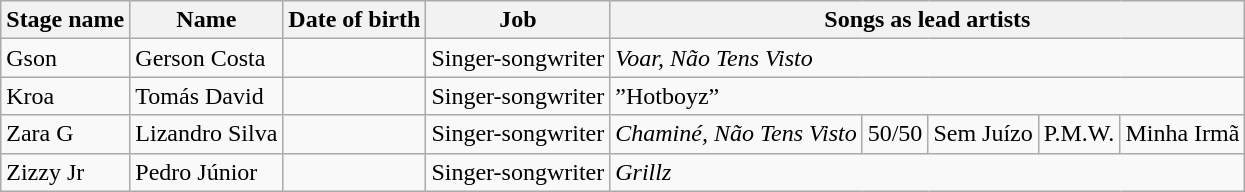<table class="wikitable sortable">
<tr>
<th>Stage name</th>
<th>Name</th>
<th>Date of birth</th>
<th>Job</th>
<th colspan="5">Songs as lead artists</th>
</tr>
<tr>
<td>Gson</td>
<td>Gerson Costa</td>
<td></td>
<td>Singer-songwriter</td>
<td colspan="5"><em>Voar, Não Tens Visto</em></td>
</tr>
<tr>
<td>Kroa</td>
<td>Tomás David</td>
<td></td>
<td>Singer-songwriter</td>
<td colspan="5">”Hotboyz”</td>
</tr>
<tr>
<td>Zara G</td>
<td>Lizandro Silva</td>
<td></td>
<td>Singer-songwriter</td>
<td><em>Chaminé, Não Tens Visto</em></td>
<td>50/50</td>
<td>Sem Juízo</td>
<td>P.M.W.</td>
<td>Minha Irmã</td>
</tr>
<tr>
<td>Zizzy Jr</td>
<td>Pedro Júnior</td>
<td></td>
<td>Singer-songwriter</td>
<td colspan="5"><em>Grillz</em></td>
</tr>
</table>
